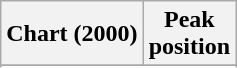<table class="wikitable sortable plainrowheaders" style="text-align:center">
<tr>
<th>Chart (2000)</th>
<th>Peak<br>position</th>
</tr>
<tr>
</tr>
<tr>
</tr>
<tr>
</tr>
<tr>
</tr>
<tr>
</tr>
<tr>
</tr>
</table>
